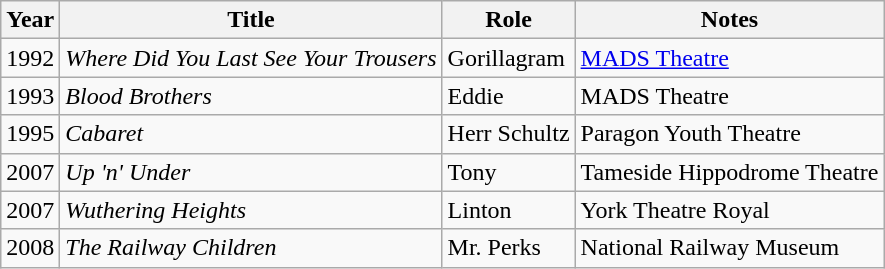<table class="wikitable sortable">
<tr>
<th>Year</th>
<th>Title</th>
<th>Role</th>
<th class="unsortable">Notes</th>
</tr>
<tr>
<td>1992</td>
<td><em>Where Did You Last See Your Trousers</em></td>
<td>Gorillagram</td>
<td><a href='#'>MADS Theatre</a></td>
</tr>
<tr>
<td>1993</td>
<td><em>Blood Brothers</em></td>
<td>Eddie</td>
<td>MADS Theatre</td>
</tr>
<tr>
<td>1995</td>
<td><em>Cabaret</em></td>
<td>Herr Schultz</td>
<td>Paragon Youth Theatre</td>
</tr>
<tr>
<td>2007</td>
<td><em>Up 'n' Under</em></td>
<td>Tony</td>
<td>Tameside Hippodrome Theatre</td>
</tr>
<tr>
<td>2007</td>
<td><em>Wuthering Heights</em></td>
<td>Linton</td>
<td>York Theatre Royal</td>
</tr>
<tr>
<td>2008</td>
<td><em>The Railway Children</em></td>
<td>Mr. Perks</td>
<td>National Railway Museum</td>
</tr>
</table>
